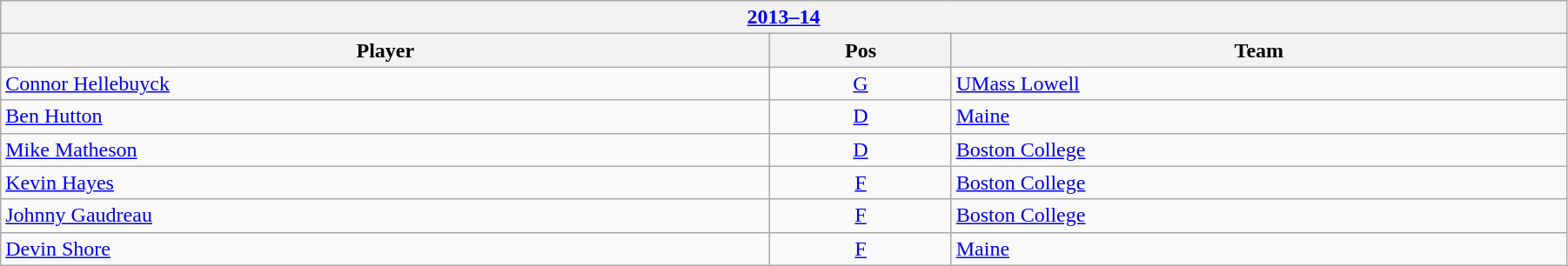<table class="wikitable" width=95%>
<tr>
<th colspan=3><a href='#'>2013–14</a></th>
</tr>
<tr>
<th>Player</th>
<th>Pos</th>
<th>Team</th>
</tr>
<tr>
<td><a href='#'>Connor Hellebuyck</a></td>
<td align=center><a href='#'>G</a></td>
<td><a href='#'>UMass Lowell</a></td>
</tr>
<tr>
<td><a href='#'>Ben Hutton</a></td>
<td align=center><a href='#'>D</a></td>
<td><a href='#'>Maine</a></td>
</tr>
<tr>
<td><a href='#'>Mike Matheson</a></td>
<td align=center><a href='#'>D</a></td>
<td><a href='#'>Boston College</a></td>
</tr>
<tr>
<td><a href='#'>Kevin Hayes</a></td>
<td align=center><a href='#'>F</a></td>
<td><a href='#'>Boston College</a></td>
</tr>
<tr>
<td><a href='#'>Johnny Gaudreau</a></td>
<td align=center><a href='#'>F</a></td>
<td><a href='#'>Boston College</a></td>
</tr>
<tr>
<td><a href='#'>Devin Shore</a></td>
<td align=center><a href='#'>F</a></td>
<td><a href='#'>Maine</a></td>
</tr>
</table>
